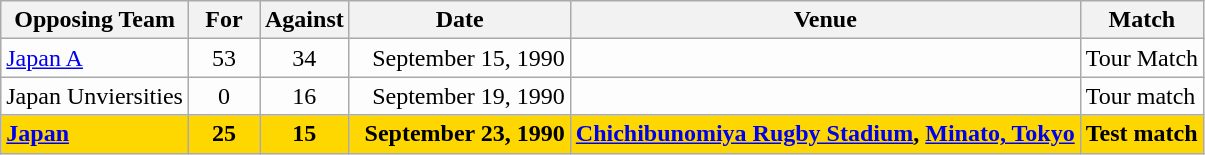<table class="wikitable">
<tr>
<th>Opposing Team</th>
<th>For</th>
<th>Against</th>
<th>Date</th>
<th>Venue</th>
<th>Match</th>
</tr>
<tr bgcolor=#fdfdfd>
<td><a href='#'>Japan A</a></td>
<td align=center width=40>53</td>
<td align=center width=40>34</td>
<td width=140 align=right>September 15, 1990</td>
<td></td>
<td>Tour Match</td>
</tr>
<tr bgcolor=#fdfdfd>
<td>Japan Unviersities</td>
<td align=center width=40>0</td>
<td align=center width=40>16</td>
<td width=140 align=right>September 19, 1990</td>
<td></td>
<td>Tour match</td>
</tr>
<tr bgcolor=gold>
<td><strong><a href='#'>Japan</a></strong></td>
<td align=center width=40><strong>25</strong></td>
<td align=center width=40><strong>15</strong></td>
<td width=140 align=right><strong>September 23, 1990</strong></td>
<td><strong><a href='#'>Chichibunomiya Rugby Stadium</a>, <a href='#'>Minato, Tokyo</a></strong></td>
<td><strong>Test match</strong></td>
</tr>
</table>
